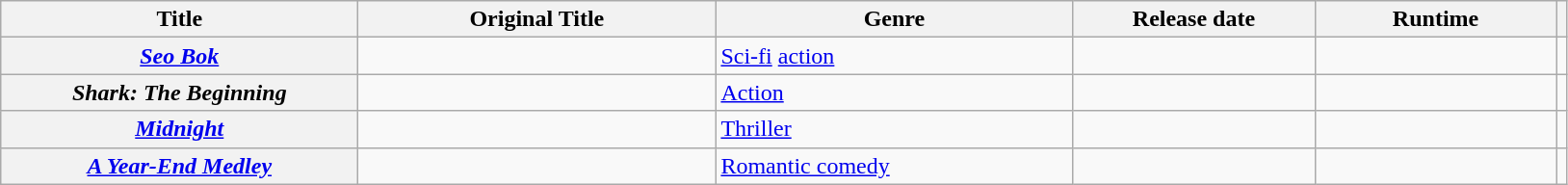<table class="wikitable plainrowheaders sortable">
<tr>
<th scope="col" style="width:15em">Title</th>
<th scope="col" style="width:15em">Original Title</th>
<th scope="col" style="width:15em">Genre</th>
<th scope="col" style="width:10em">Release date</th>
<th scope="col" style="width:10em">Runtime</th>
<th scope="col" class="unsortable"></th>
</tr>
<tr>
<th scope="row"><em><a href='#'>Seo Bok</a></em></th>
<td></td>
<td><a href='#'>Sci-fi</a> <a href='#'>action</a></td>
<td></td>
<td></td>
<td style="text-align:center"></td>
</tr>
<tr>
<th scope="row"><em>Shark: The Beginning</em></th>
<td></td>
<td><a href='#'>Action</a></td>
<td></td>
<td></td>
<td style="text-align:center"></td>
</tr>
<tr>
<th scope="row"><em><a href='#'>Midnight</a></em></th>
<td></td>
<td><a href='#'>Thriller</a></td>
<td></td>
<td></td>
<td style="text-align:center"></td>
</tr>
<tr>
<th scope="row"><em><a href='#'>A Year-End Medley</a></em></th>
<td></td>
<td><a href='#'>Romantic comedy</a></td>
<td></td>
<td></td>
<td style="text-align:center"></td>
</tr>
</table>
